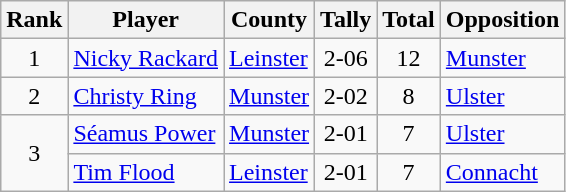<table class="wikitable">
<tr>
<th>Rank</th>
<th>Player</th>
<th>County</th>
<th>Tally</th>
<th>Total</th>
<th>Opposition</th>
</tr>
<tr>
<td rowspan=1 align=center>1</td>
<td><a href='#'>Nicky Rackard</a></td>
<td><a href='#'>Leinster</a></td>
<td align=center>2-06</td>
<td align=center>12</td>
<td><a href='#'>Munster</a></td>
</tr>
<tr>
<td rowspan=1 align=center>2</td>
<td><a href='#'>Christy Ring</a></td>
<td><a href='#'>Munster</a></td>
<td align=center>2-02</td>
<td align=center>8</td>
<td><a href='#'>Ulster</a></td>
</tr>
<tr>
<td rowspan=2 align=center>3</td>
<td><a href='#'>Séamus Power</a></td>
<td><a href='#'>Munster</a></td>
<td align=center>2-01</td>
<td align=center>7</td>
<td><a href='#'>Ulster</a></td>
</tr>
<tr>
<td><a href='#'>Tim Flood</a></td>
<td><a href='#'>Leinster</a></td>
<td align=center>2-01</td>
<td align=center>7</td>
<td><a href='#'>Connacht</a></td>
</tr>
</table>
